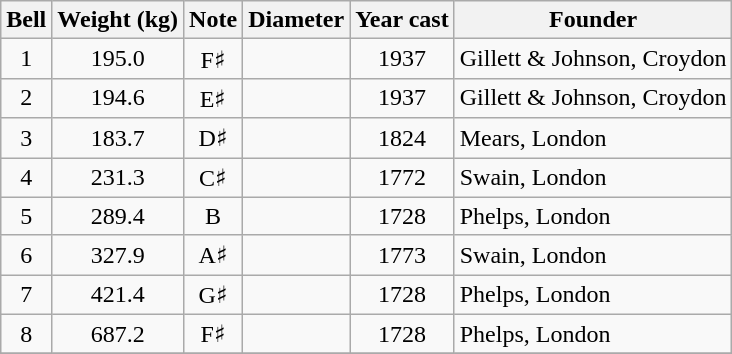<table class="wikitable sortable">
<tr>
<th rowspan=1>Bell</th>
<th>Weight (kg)</th>
<th>Note</th>
<th>Diameter</th>
<th>Year cast</th>
<th>Founder</th>
</tr>
<tr>
<td align=center>1</td>
<td align=center>195.0</td>
<td align=center>F♯</td>
<td align=center></td>
<td align=center>1937</td>
<td>Gillett & Johnson, Croydon</td>
</tr>
<tr>
<td align=center>2</td>
<td align=center>194.6</td>
<td align=center>E♯</td>
<td align=center></td>
<td align=center>1937</td>
<td>Gillett & Johnson, Croydon</td>
</tr>
<tr>
<td align=center>3</td>
<td align=center>183.7</td>
<td align=center>D♯</td>
<td align=center></td>
<td align=center>1824</td>
<td>Mears, London</td>
</tr>
<tr>
<td align=center>4</td>
<td align=center>231.3</td>
<td align=center>C♯</td>
<td align=center></td>
<td align=center>1772</td>
<td>Swain, London</td>
</tr>
<tr>
<td align=center>5</td>
<td align=center>289.4</td>
<td align=center>B</td>
<td align=center></td>
<td align=center>1728</td>
<td>Phelps, London</td>
</tr>
<tr>
<td align=center>6</td>
<td align=center>327.9</td>
<td align=center>A♯</td>
<td align=center></td>
<td align=center>1773</td>
<td>Swain, London</td>
</tr>
<tr>
<td align=center>7</td>
<td align=center>421.4</td>
<td align=center>G♯</td>
<td align=center></td>
<td align=center>1728</td>
<td>Phelps, London</td>
</tr>
<tr>
<td align=center>8</td>
<td align=center>687.2</td>
<td align=center>F♯</td>
<td align=center></td>
<td align=center>1728</td>
<td>Phelps, London</td>
</tr>
<tr>
</tr>
</table>
